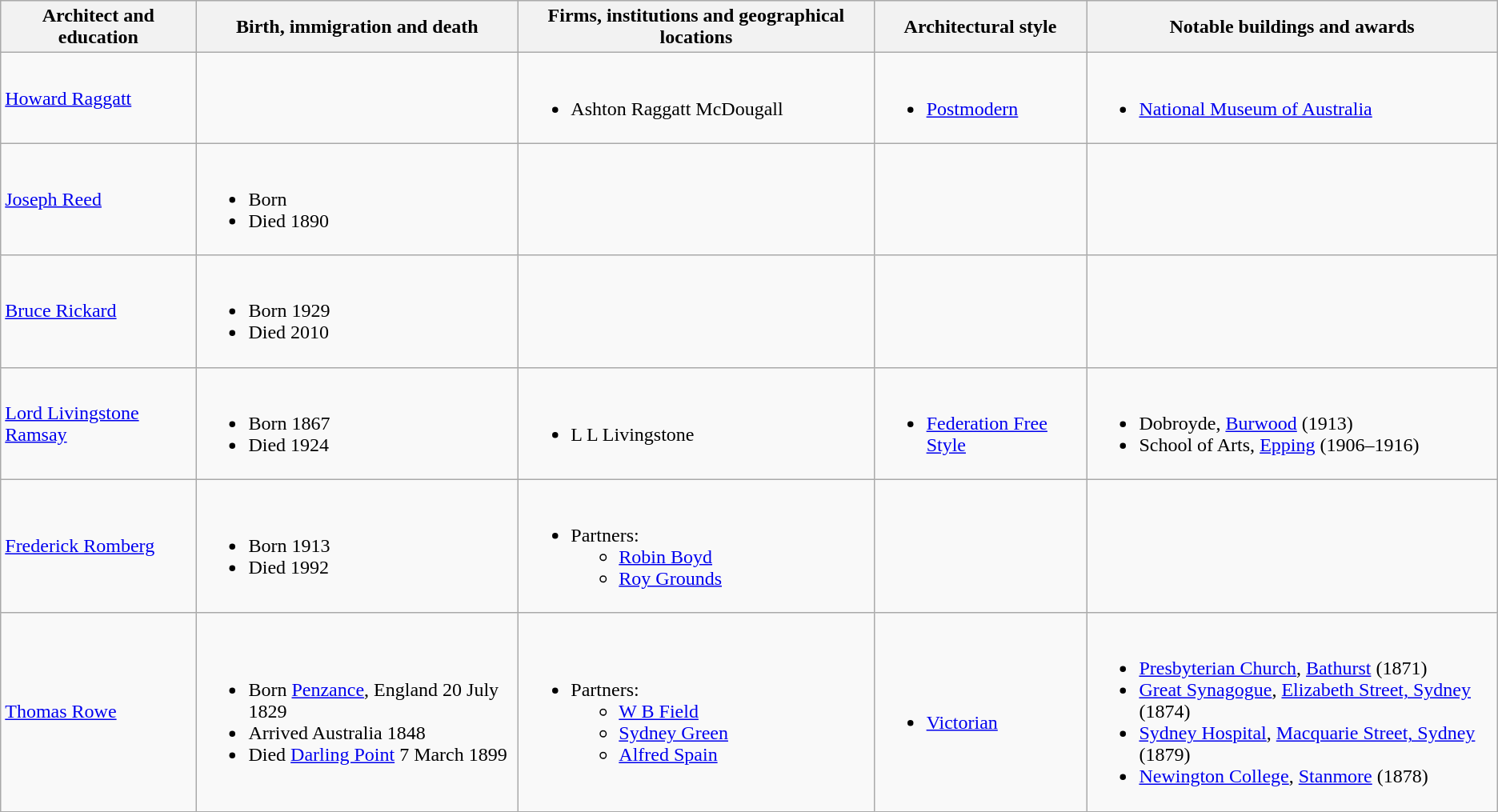<table class="wikitable">
<tr style="background:#efefef;">
<th>Architect and education</th>
<th>Birth, immigration and death</th>
<th>Firms, institutions and geographical locations</th>
<th>Architectural style</th>
<th>Notable buildings and awards</th>
</tr>
<tr>
<td><a href='#'>Howard Raggatt</a></td>
<td></td>
<td><br><ul><li>Ashton Raggatt McDougall</li></ul></td>
<td><br><ul><li><a href='#'>Postmodern</a></li></ul></td>
<td><br><ul><li><a href='#'>National Museum of Australia</a></li></ul></td>
</tr>
<tr>
<td><a href='#'>Joseph Reed</a></td>
<td><br><ul><li>Born </li><li>Died 1890</li></ul></td>
<td></td>
<td></td>
<td></td>
</tr>
<tr>
<td><a href='#'>Bruce Rickard</a></td>
<td><br><ul><li>Born 1929</li><li>Died 2010</li></ul></td>
<td></td>
<td></td>
<td></td>
</tr>
<tr>
<td><a href='#'>Lord Livingstone Ramsay</a></td>
<td><br><ul><li>Born 1867</li><li>Died 1924</li></ul></td>
<td><br><ul><li>L L Livingstone</li></ul></td>
<td><br><ul><li><a href='#'>Federation Free Style</a></li></ul></td>
<td><br><ul><li>Dobroyde, <a href='#'>Burwood</a> (1913)</li><li>School of Arts, <a href='#'>Epping</a> (1906–1916)</li></ul></td>
</tr>
<tr>
<td><a href='#'>Frederick Romberg</a></td>
<td><br><ul><li>Born 1913</li><li>Died 1992</li></ul></td>
<td><br><ul><li>Partners:<ul><li><a href='#'>Robin Boyd</a></li><li><a href='#'>Roy Grounds</a></li></ul></li></ul></td>
<td></td>
<td></td>
</tr>
<tr>
<td><a href='#'>Thomas Rowe</a></td>
<td><br><ul><li>Born <a href='#'>Penzance</a>, England 20 July 1829</li><li>Arrived Australia 1848</li><li>Died <a href='#'>Darling Point</a> 7 March 1899</li></ul></td>
<td><br><ul><li>Partners:<ul><li><a href='#'>W B Field</a></li><li><a href='#'>Sydney Green</a></li><li><a href='#'>Alfred Spain</a></li></ul></li></ul></td>
<td><br><ul><li><a href='#'>Victorian</a></li></ul></td>
<td><br><ul><li><a href='#'>Presbyterian Church</a>, <a href='#'>Bathurst</a> (1871)</li><li><a href='#'>Great Synagogue</a>, <a href='#'>Elizabeth Street, Sydney</a> (1874)</li><li><a href='#'>Sydney Hospital</a>, <a href='#'>Macquarie Street, Sydney</a> (1879)</li><li><a href='#'>Newington College</a>, <a href='#'>Stanmore</a> (1878)</li></ul></td>
</tr>
</table>
